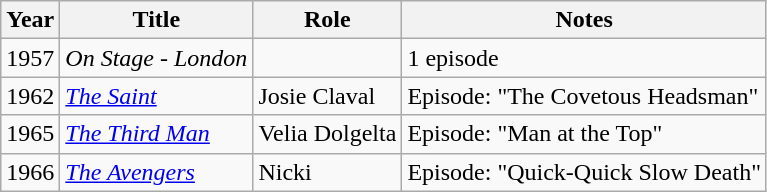<table class="wikitable sortable">
<tr>
<th>Year</th>
<th>Title</th>
<th>Role</th>
<th class="unsortable">Notes</th>
</tr>
<tr>
<td>1957</td>
<td><em>On Stage - London</em></td>
<td></td>
<td>1 episode</td>
</tr>
<tr>
<td>1962</td>
<td><em><a href='#'>The Saint</a></em></td>
<td>Josie Claval</td>
<td>Episode: "The Covetous Headsman"</td>
</tr>
<tr>
<td>1965</td>
<td><em><a href='#'>The Third Man</a></em></td>
<td>Velia Dolgelta</td>
<td>Episode: "Man at the Top"</td>
</tr>
<tr>
<td>1966</td>
<td><em><a href='#'>The Avengers</a></em></td>
<td>Nicki</td>
<td>Episode: "Quick-Quick Slow Death"</td>
</tr>
</table>
